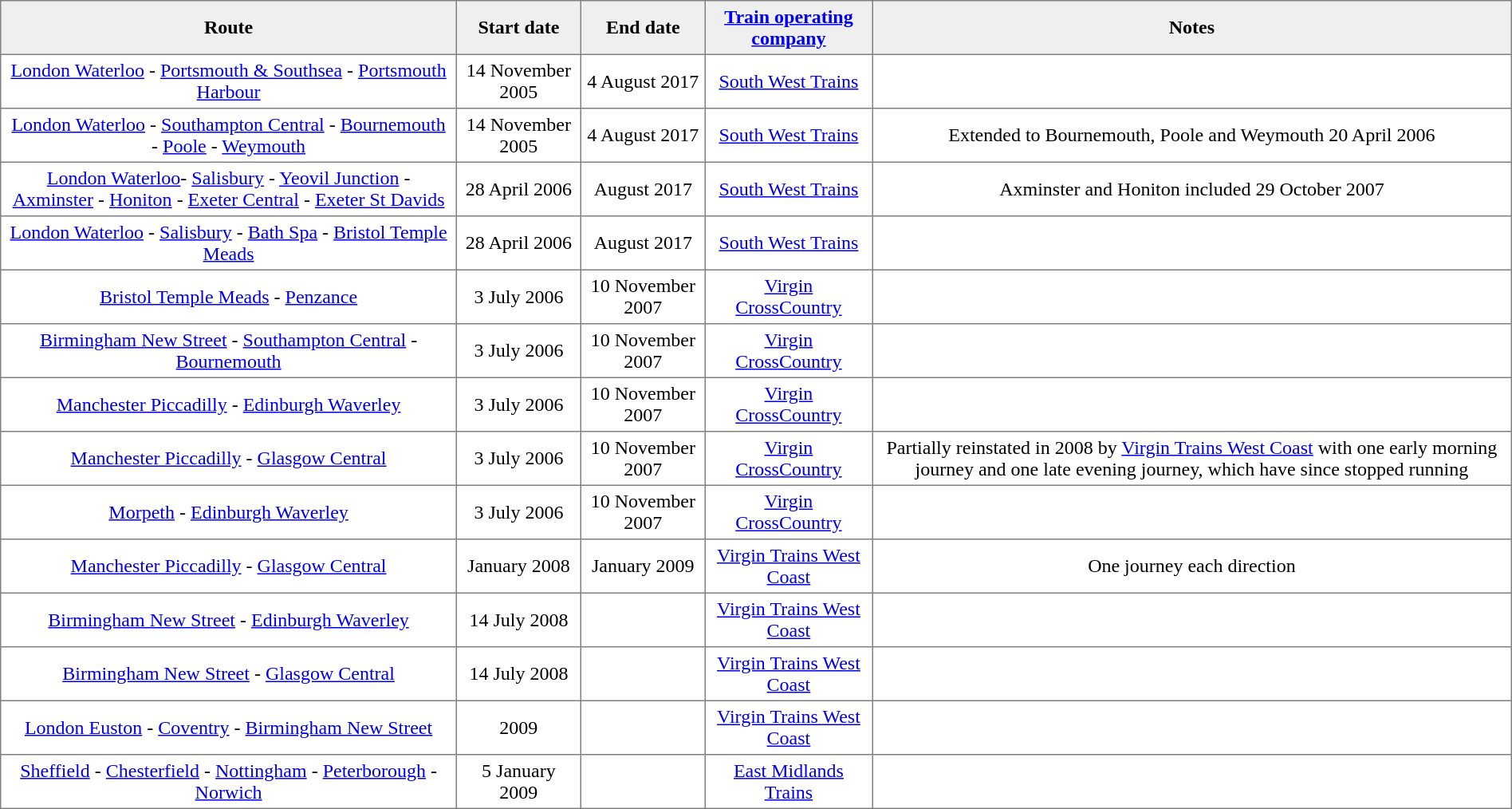<table border="1" cellpadding="4" cellspacing="0" style="text-align:center; border-collapse:collapse;">
<tr style="background:#efefef;">
<th>Route</th>
<th>Start date</th>
<th>End date</th>
<th><a href='#'>Train operating company</a></th>
<th>Notes</th>
</tr>
<tr>
<td><a href='#'>London Waterloo</a> - <a href='#'>Portsmouth & Southsea</a> - <a href='#'>Portsmouth Harbour</a></td>
<td>14 November 2005</td>
<td>4 August 2017</td>
<td><a href='#'>South West Trains</a></td>
<td></td>
</tr>
<tr>
<td><a href='#'>London Waterloo</a> - <a href='#'>Southampton Central</a> - <a href='#'>Bournemouth</a> - <a href='#'>Poole</a> - <a href='#'>Weymouth</a></td>
<td>14 November 2005</td>
<td>4 August 2017</td>
<td><a href='#'>South West Trains</a></td>
<td>Extended to Bournemouth, Poole and Weymouth 20 April 2006</td>
</tr>
<tr>
<td><a href='#'>London Waterloo</a>- <a href='#'>Salisbury</a> - <a href='#'>Yeovil Junction</a> - <a href='#'>Axminster</a> - <a href='#'>Honiton</a> - <a href='#'>Exeter Central</a> - <a href='#'>Exeter St Davids</a></td>
<td>28 April 2006</td>
<td>August 2017</td>
<td><a href='#'>South West Trains</a></td>
<td>Axminster and Honiton included 29 October 2007</td>
</tr>
<tr>
<td><a href='#'>London Waterloo</a> - <a href='#'>Salisbury</a> - <a href='#'>Bath Spa</a> - <a href='#'>Bristol Temple Meads</a></td>
<td>28 April 2006</td>
<td>August 2017</td>
<td><a href='#'>South West Trains</a></td>
<td></td>
</tr>
<tr>
<td><a href='#'>Bristol Temple Meads</a> - <a href='#'>Penzance</a></td>
<td>3 July 2006</td>
<td>10 November 2007</td>
<td><a href='#'>Virgin CrossCountry</a></td>
<td></td>
</tr>
<tr>
<td><a href='#'>Birmingham New Street</a> - <a href='#'>Southampton Central</a> - <a href='#'>Bournemouth</a></td>
<td>3 July 2006</td>
<td>10 November 2007</td>
<td><a href='#'>Virgin CrossCountry</a></td>
<td></td>
</tr>
<tr>
<td><a href='#'>Manchester Piccadilly</a> - <a href='#'>Edinburgh Waverley</a></td>
<td>3 July 2006</td>
<td>10 November 2007</td>
<td><a href='#'>Virgin CrossCountry</a></td>
<td></td>
</tr>
<tr>
<td><a href='#'>Manchester Piccadilly</a> - <a href='#'>Glasgow Central</a></td>
<td>3 July 2006</td>
<td>10 November 2007</td>
<td><a href='#'>Virgin CrossCountry</a></td>
<td>Partially reinstated in 2008 by <a href='#'>Virgin Trains West Coast</a> with one early morning journey and one late evening journey, which have since stopped running</td>
</tr>
<tr>
<td><a href='#'>Morpeth</a> - <a href='#'>Edinburgh Waverley</a></td>
<td>3 July 2006</td>
<td>10 November 2007</td>
<td><a href='#'>Virgin CrossCountry</a></td>
<td></td>
</tr>
<tr>
<td><a href='#'>Manchester Piccadilly</a> - <a href='#'>Glasgow Central</a></td>
<td>January 2008</td>
<td>January 2009</td>
<td><a href='#'>Virgin Trains West Coast</a></td>
<td>One journey each direction</td>
</tr>
<tr>
<td><a href='#'>Birmingham New Street</a> - <a href='#'>Edinburgh Waverley</a></td>
<td>14 July 2008</td>
<td></td>
<td><a href='#'>Virgin Trains West Coast</a></td>
<td></td>
</tr>
<tr>
<td><a href='#'>Birmingham New Street</a> - <a href='#'>Glasgow Central</a></td>
<td>14 July 2008</td>
<td></td>
<td><a href='#'>Virgin Trains West Coast</a></td>
<td></td>
</tr>
<tr>
<td><a href='#'>London Euston</a> - <a href='#'>Coventry</a> - <a href='#'>Birmingham New Street</a></td>
<td>2009</td>
<td></td>
<td><a href='#'>Virgin Trains West Coast</a></td>
<td></td>
</tr>
<tr>
<td><a href='#'>Sheffield</a> - <a href='#'>Chesterfield</a> - <a href='#'>Nottingham</a> - <a href='#'>Peterborough</a> - <a href='#'>Norwich</a></td>
<td>5 January 2009</td>
<td></td>
<td><a href='#'>East Midlands Trains</a></td>
<td></td>
</tr>
</table>
